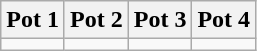<table class="wikitable">
<tr>
<th>Pot 1</th>
<th>Pot 2</th>
<th>Pot 3</th>
<th>Pot 4</th>
</tr>
<tr>
<td valign=top></td>
<td valign=top></td>
<td valign=top></td>
<td valign=top></td>
</tr>
</table>
